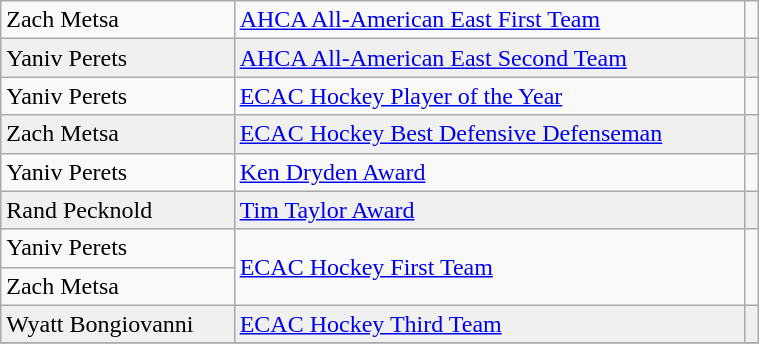<table class="wikitable" width=40%>
<tr>
<td>Zach Metsa</td>
<td rowspan=1><a href='#'>AHCA All-American East First Team</a></td>
<td rowspan=1></td>
</tr>
<tr bgcolor=f0f0f0>
<td>Yaniv Perets</td>
<td rowspan=1><a href='#'>AHCA All-American East Second Team</a></td>
<td rowspan=1></td>
</tr>
<tr>
<td>Yaniv Perets</td>
<td><a href='#'>ECAC Hockey Player of the Year</a></td>
<td></td>
</tr>
<tr bgcolor=f0f0f0>
<td>Zach Metsa</td>
<td><a href='#'>ECAC Hockey Best Defensive Defenseman</a></td>
<td></td>
</tr>
<tr>
<td>Yaniv Perets</td>
<td><a href='#'>Ken Dryden Award</a></td>
<td></td>
</tr>
<tr bgcolor=f0f0f0>
<td>Rand Pecknold</td>
<td><a href='#'>Tim Taylor Award</a></td>
<td></td>
</tr>
<tr>
<td>Yaniv Perets</td>
<td rowspan=2><a href='#'>ECAC Hockey First Team</a></td>
<td rowspan=2></td>
</tr>
<tr>
<td>Zach Metsa</td>
</tr>
<tr bgcolor=f0f0f0>
<td>Wyatt Bongiovanni</td>
<td rowspan=1><a href='#'>ECAC Hockey Third Team</a></td>
<td rowspan=1></td>
</tr>
<tr>
</tr>
</table>
